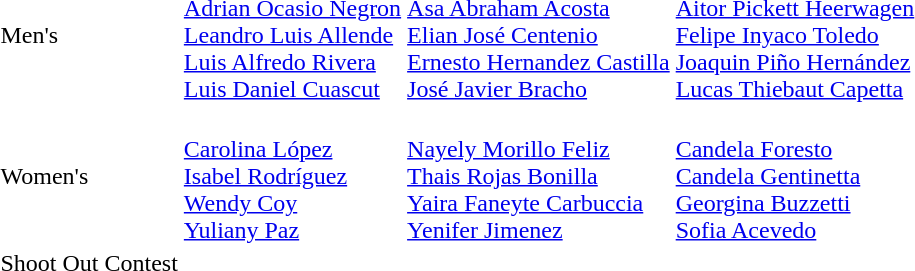<table>
<tr>
<td>Men's</td>
<td><br><a href='#'>Adrian Ocasio Negron</a><br><a href='#'>Leandro Luis Allende</a><br><a href='#'>Luis Alfredo Rivera</a><br><a href='#'>Luis Daniel Cuascut</a></td>
<td><br><a href='#'>Asa Abraham Acosta</a><br><a href='#'>Elian José Centenio</a><br><a href='#'>Ernesto Hernandez Castilla</a><br><a href='#'>José Javier Bracho</a></td>
<td><br><a href='#'>Aitor Pickett Heerwagen</a><br><a href='#'>Felipe Inyaco Toledo</a><br><a href='#'>Joaquin Piño Hernández</a><br><a href='#'>Lucas Thiebaut Capetta</a></td>
</tr>
<tr>
<td>Women's</td>
<td><br><a href='#'>Carolina López</a><br><a href='#'>Isabel Rodríguez</a><br><a href='#'>Wendy Coy</a><br><a href='#'>Yuliany Paz</a></td>
<td><br><a href='#'>Nayely Morillo Feliz</a><br><a href='#'>Thais Rojas Bonilla</a><br><a href='#'>Yaira Faneyte Carbuccia</a><br><a href='#'>Yenifer Jimenez</a></td>
<td><br><a href='#'>Candela Foresto</a><br><a href='#'>Candela Gentinetta</a><br><a href='#'>Georgina Buzzetti</a><br><a href='#'>Sofia Acevedo</a></td>
</tr>
<tr>
<td>Shoot Out Contest</td>
<td></td>
<td></td>
<td></td>
</tr>
</table>
